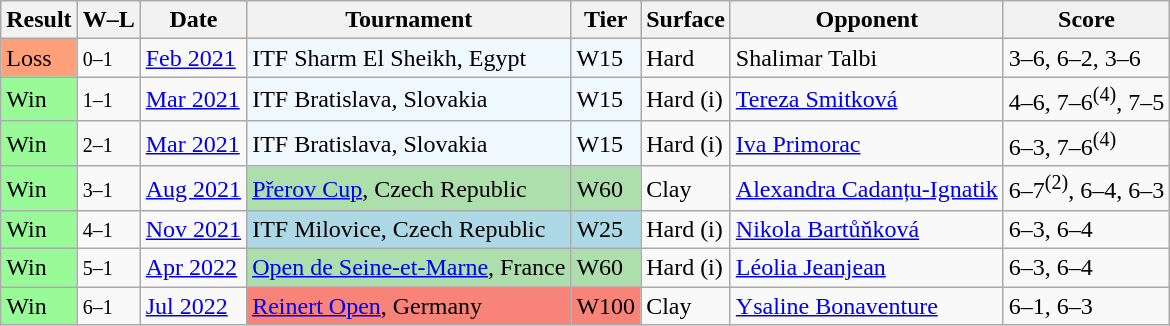<table class="sortable wikitable">
<tr>
<th>Result</th>
<th class="unsortable">W–L</th>
<th>Date</th>
<th>Tournament</th>
<th>Tier</th>
<th>Surface</th>
<th>Opponent</th>
<th class="unsortable">Score</th>
</tr>
<tr>
<td style="background:#ffa07a;">Loss</td>
<td><small>0–1</small></td>
<td><a href='#'>Feb 2021</a></td>
<td style="background:#f0f8ff;">ITF Sharm El Sheikh, Egypt</td>
<td style="background:#f0f8ff;">W15</td>
<td>Hard</td>
<td> Shalimar Talbi</td>
<td>3–6, 6–2, 3–6</td>
</tr>
<tr>
<td style="background:#98fb98;">Win</td>
<td><small>1–1</small></td>
<td><a href='#'>Mar 2021</a></td>
<td style="background:#f0f8ff;">ITF Bratislava, Slovakia</td>
<td style="background:#f0f8ff;">W15</td>
<td>Hard (i)</td>
<td> <a href='#'>Tereza Smitková</a></td>
<td>4–6, 7–6<sup>(4)</sup>, 7–5</td>
</tr>
<tr>
<td style="background:#98fb98;">Win</td>
<td><small>2–1</small></td>
<td><a href='#'>Mar 2021</a></td>
<td style="background:#f0f8ff;">ITF Bratislava, Slovakia</td>
<td style="background:#f0f8ff;">W15</td>
<td>Hard (i)</td>
<td> <a href='#'>Iva Primorac</a></td>
<td>6–3, 7–6<sup>(4)</sup></td>
</tr>
<tr>
<td style="background:#98fb98;">Win</td>
<td><small>3–1</small></td>
<td><a href='#'>Aug 2021</a></td>
<td style="background:#addfad;"><a href='#'>Přerov Cup</a>, Czech Republic</td>
<td style="background:#addfad;">W60</td>
<td>Clay</td>
<td> <a href='#'>Alexandra Cadanțu-Ignatik</a></td>
<td>6–7<sup>(2)</sup>, 6–4, 6–3</td>
</tr>
<tr>
<td style="background:#98fb98;">Win</td>
<td><small>4–1</small></td>
<td><a href='#'>Nov 2021</a></td>
<td style="background:lightblue;">ITF Milovice, Czech Republic</td>
<td style="background:lightblue;">W25</td>
<td>Hard (i)</td>
<td> <a href='#'>Nikola Bartůňková</a></td>
<td>6–3, 6–4</td>
</tr>
<tr>
<td style="background:#98fb98;">Win</td>
<td><small>5–1</small></td>
<td><a href='#'>Apr 2022</a></td>
<td style="background:#addfad;"><a href='#'>Open de Seine-et-Marne</a>, France</td>
<td style="background:#addfad;">W60</td>
<td>Hard (i)</td>
<td> <a href='#'>Léolia Jeanjean</a></td>
<td>6–3, 6–4</td>
</tr>
<tr>
<td style="background:#98fb98;">Win</td>
<td><small>6–1</small></td>
<td><a href='#'>Jul 2022</a></td>
<td style="background:#f88379;"><a href='#'>Reinert Open</a>, Germany</td>
<td style="background:#f88379;">W100</td>
<td>Clay</td>
<td> <a href='#'>Ysaline Bonaventure</a></td>
<td>6–1, 6–3</td>
</tr>
</table>
